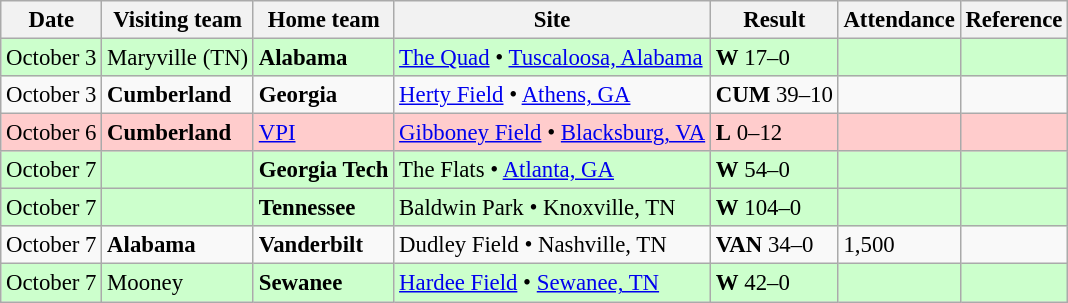<table class="wikitable" style="font-size:95%;">
<tr>
<th>Date</th>
<th>Visiting team</th>
<th>Home team</th>
<th>Site</th>
<th>Result</th>
<th>Attendance</th>
<th class="unsortable">Reference</th>
</tr>
<tr bgcolor=ccffcc>
<td>October 3</td>
<td>Maryville (TN)</td>
<td><strong>Alabama</strong></td>
<td><a href='#'>The Quad</a> • <a href='#'>Tuscaloosa, Alabama</a></td>
<td><strong>W</strong> 17–0</td>
<td></td>
<td></td>
</tr>
<tr bgcolor=>
<td>October 3</td>
<td><strong>Cumberland</strong></td>
<td><strong>Georgia</strong></td>
<td><a href='#'>Herty Field</a> • <a href='#'>Athens, GA</a></td>
<td><strong>CUM</strong> 39–10</td>
<td></td>
<td></td>
</tr>
<tr bgcolor=ffcccc>
<td>October 6</td>
<td><strong>Cumberland</strong></td>
<td><a href='#'>VPI</a></td>
<td><a href='#'>Gibboney Field</a> • <a href='#'>Blacksburg, VA</a></td>
<td><strong>L</strong> 0–12</td>
<td></td>
<td></td>
</tr>
<tr bgcolor=ccffcc>
<td>October 7</td>
<td></td>
<td><strong>Georgia Tech</strong></td>
<td>The Flats • <a href='#'>Atlanta, GA</a></td>
<td><strong>W</strong> 54–0</td>
<td></td>
<td></td>
</tr>
<tr bgcolor=ccffcc>
<td>October 7</td>
<td></td>
<td><strong>Tennessee</strong></td>
<td>Baldwin Park • Knoxville, TN</td>
<td><strong>W</strong> 104–0</td>
<td></td>
<td></td>
</tr>
<tr bgcolor=>
<td>October 7</td>
<td><strong>Alabama</strong></td>
<td><strong>Vanderbilt</strong></td>
<td>Dudley Field • Nashville, TN</td>
<td><strong>VAN</strong> 34–0</td>
<td>1,500</td>
<td></td>
</tr>
<tr bgcolor=ccffcc>
<td>October 7</td>
<td>Mooney</td>
<td><strong>Sewanee</strong></td>
<td><a href='#'>Hardee Field</a> • <a href='#'>Sewanee, TN</a></td>
<td><strong>W</strong> 42–0</td>
<td></td>
<td></td>
</tr>
</table>
